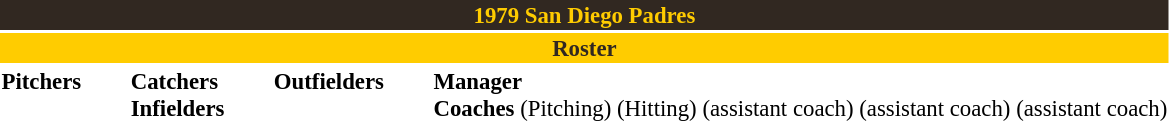<table class="toccolours" style="font-size: 95%;">
<tr>
<th colspan="10" style="background-color: #312821; color: #FFCC00; text-align: center;">1979 San Diego Padres</th>
</tr>
<tr>
<td colspan="10" style="background-color: #FFCC00; color: #312821; text-align: center;"><strong>Roster</strong></td>
</tr>
<tr>
<td valign="top"><strong>Pitchers</strong><br>











</td>
<td width="25px"></td>
<td valign="top"><strong>Catchers</strong><br>


<strong>Infielders</strong>











</td>
<td width="25px"></td>
<td valign="top"><strong>Outfielders</strong><br>





</td>
<td width="25px"></td>
<td valign="top"><strong>Manager</strong><br>
<strong>Coaches</strong>
 (Pitching)
 (Hitting)
 (assistant coach)
 (assistant coach)
 (assistant coach)</td>
</tr>
</table>
